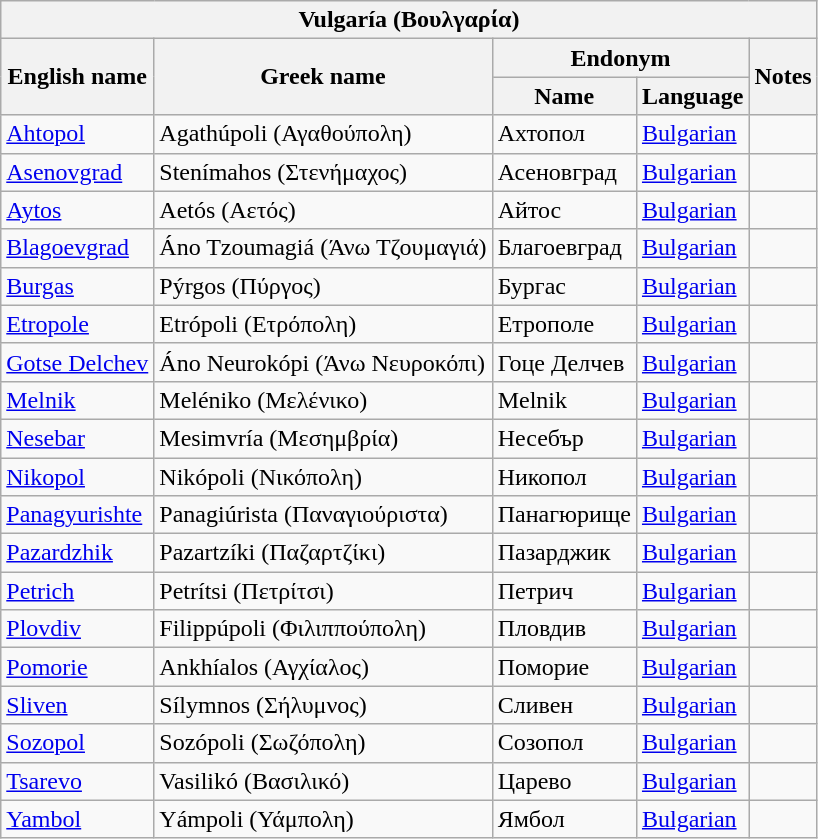<table class="wikitable sortable">
<tr>
<th colspan="5"> Vulgaría (<strong>Βουλγαρία</strong>)</th>
</tr>
<tr>
<th rowspan="2">English name</th>
<th rowspan="2">Greek name</th>
<th colspan="2">Endonym</th>
<th rowspan="2">Notes</th>
</tr>
<tr>
<th>Name</th>
<th>Language</th>
</tr>
<tr>
<td><a href='#'>Ahtopol</a></td>
<td>Agathúpoli (Αγαθούπολη)</td>
<td>Ахтопол</td>
<td><a href='#'>Bulgarian</a></td>
<td></td>
</tr>
<tr>
<td><a href='#'>Asenovgrad</a></td>
<td>Stenímahos (Στενήμαχος)</td>
<td>Асеновград</td>
<td><a href='#'>Bulgarian</a></td>
<td></td>
</tr>
<tr>
<td><a href='#'>Aytos</a></td>
<td>Aetós (Αετός)</td>
<td>Айтос</td>
<td><a href='#'>Bulgarian</a></td>
<td></td>
</tr>
<tr>
<td><a href='#'>Blagoevgrad</a></td>
<td>Áno Tzoumagiá (Άνω Τζουμαγιά)</td>
<td>Благоевград</td>
<td><a href='#'>Bulgarian</a></td>
<td></td>
</tr>
<tr>
<td><a href='#'>Burgas</a></td>
<td>Pýrgos (Πύργος)</td>
<td>Бургас</td>
<td><a href='#'>Bulgarian</a></td>
<td></td>
</tr>
<tr>
<td><a href='#'>Etropole</a></td>
<td>Etrópoli (Ετρόπολη)</td>
<td>Етрополе</td>
<td><a href='#'>Bulgarian</a></td>
<td></td>
</tr>
<tr>
<td><a href='#'>Gotse Delchev</a></td>
<td>Áno Neurokópi (Άνω Νευροκόπι)</td>
<td>Гоце Делчев</td>
<td><a href='#'>Bulgarian</a></td>
<td></td>
</tr>
<tr>
<td><a href='#'>Melnik</a></td>
<td>Meléniko (Μελένικο)</td>
<td>Melnik</td>
<td><a href='#'>Bulgarian</a></td>
<td></td>
</tr>
<tr>
<td><a href='#'>Nesebar</a></td>
<td>Mesimvría (Μεσημβρία)</td>
<td>Несебър</td>
<td><a href='#'>Bulgarian</a></td>
<td></td>
</tr>
<tr>
<td><a href='#'>Nikopol</a></td>
<td>Nikópoli (Νικόπολη)</td>
<td>Никопол</td>
<td><a href='#'>Bulgarian</a></td>
<td></td>
</tr>
<tr>
<td><a href='#'>Panagyurishte</a></td>
<td>Panagiúrista (Παναγιούριστα)</td>
<td>Панагюрище</td>
<td><a href='#'>Bulgarian</a></td>
<td></td>
</tr>
<tr>
<td><a href='#'>Pazardzhik</a></td>
<td>Pazartzíki (Παζαρτζίκι)</td>
<td>Пазарджик</td>
<td><a href='#'>Bulgarian</a></td>
<td></td>
</tr>
<tr>
<td><a href='#'>Petrich</a></td>
<td>Petrítsi (Πετρίτσι)</td>
<td>Петрич</td>
<td><a href='#'>Bulgarian</a></td>
<td></td>
</tr>
<tr>
<td><a href='#'>Plovdiv</a></td>
<td>Filippúpoli (Φιλιππούπολη)</td>
<td>Пловдив</td>
<td><a href='#'>Bulgarian</a></td>
<td></td>
</tr>
<tr>
<td><a href='#'>Pomorie</a></td>
<td>Ankhíalos (Αγχίαλος)</td>
<td>Поморие</td>
<td><a href='#'>Bulgarian</a></td>
<td></td>
</tr>
<tr>
<td><a href='#'>Sliven</a></td>
<td>Sílymnos (Σήλυμνος)</td>
<td>Сливен</td>
<td><a href='#'>Bulgarian</a></td>
<td></td>
</tr>
<tr>
<td><a href='#'>Sozopol</a></td>
<td>Sozópoli (Σωζόπολη)</td>
<td>Созопол</td>
<td><a href='#'>Bulgarian</a></td>
<td></td>
</tr>
<tr>
<td><a href='#'>Tsarevo</a></td>
<td>Vasilikó (Βασιλικό)</td>
<td>Царево</td>
<td><a href='#'>Bulgarian</a></td>
<td></td>
</tr>
<tr>
<td><a href='#'>Yambol</a></td>
<td>Yámpoli (Υάμπολη)</td>
<td>Ямбол</td>
<td><a href='#'>Bulgarian</a></td>
<td></td>
</tr>
</table>
